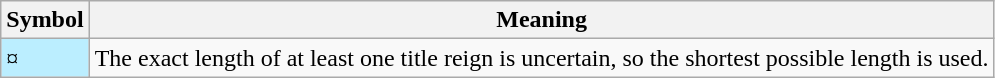<table class="wikitable">
<tr>
<th><strong>Symbol</strong></th>
<th><strong>Meaning</strong></th>
</tr>
<tr>
<td style="background-color:#bbeeff">¤</td>
<td>The exact length of at least one title reign is uncertain, so the shortest possible length is used.</td>
</tr>
</table>
